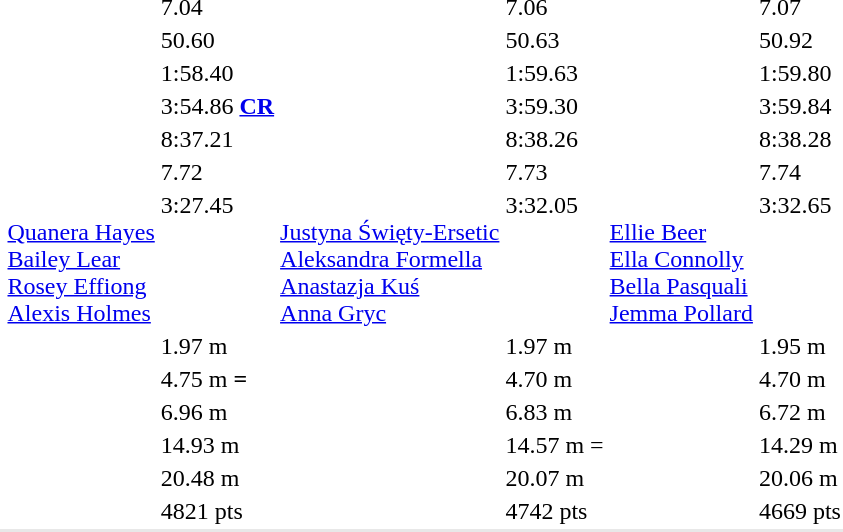<table>
<tr>
<td></td>
<td></td>
<td>7.04</td>
<td></td>
<td>7.06</td>
<td></td>
<td>7.07</td>
</tr>
<tr>
<td></td>
<td></td>
<td>50.60</td>
<td></td>
<td>50.63</td>
<td></td>
<td>50.92</td>
</tr>
<tr>
<td></td>
<td></td>
<td>1:58.40 </td>
<td></td>
<td>1:59.63 </td>
<td></td>
<td>1:59.80 <strong></strong></td>
</tr>
<tr>
<td></td>
<td></td>
<td>3:54.86 <strong><a href='#'>CR</a></strong></td>
<td></td>
<td>3:59.30</td>
<td></td>
<td>3:59.84 </td>
</tr>
<tr>
<td></td>
<td></td>
<td>8:37.21</td>
<td></td>
<td>8:38.26</td>
<td></td>
<td>8:38.28</td>
</tr>
<tr>
<td></td>
<td></td>
<td>7.72 </td>
<td></td>
<td>7.73</td>
<td></td>
<td>7.74 </td>
</tr>
<tr valign=top>
<td></td>
<td><br><a href='#'>Quanera Hayes</a><br><a href='#'>Bailey Lear</a><br><a href='#'>Rosey Effiong</a><br><a href='#'>Alexis Holmes</a></td>
<td>3:27.45</td>
<td><br><a href='#'>Justyna Święty-Ersetic</a><br><a href='#'>Aleksandra Formella</a><br><a href='#'>Anastazja Kuś</a><br><a href='#'>Anna Gryc</a></td>
<td>3:32.05 </td>
<td><br><a href='#'>Ellie Beer</a><br><a href='#'>Ella Connolly</a><br><a href='#'>Bella Pasquali</a><br><a href='#'>Jemma Pollard</a></td>
<td>3:32.65 </td>
</tr>
<tr>
<td></td>
<td></td>
<td>1.97 m </td>
<td></td>
<td>1.97 m</td>
<td></td>
<td>1.95 m</td>
</tr>
<tr>
<td></td>
<td></td>
<td>4.75 m <strong>=</strong></td>
<td></td>
<td>4.70 m</td>
<td></td>
<td>4.70 m</td>
</tr>
<tr>
<td></td>
<td></td>
<td>6.96 m </td>
<td></td>
<td>6.83 m</td>
<td></td>
<td>6.72 m</td>
</tr>
<tr>
<td></td>
<td></td>
<td>14.93 m </td>
<td></td>
<td>14.57 m =</td>
<td></td>
<td>14.29 m</td>
</tr>
<tr>
<td></td>
<td></td>
<td>20.48 m</td>
<td></td>
<td>20.07 m</td>
<td></td>
<td>20.06 m</td>
</tr>
<tr>
<td></td>
<td></td>
<td>4821 pts</td>
<td></td>
<td>4742 pts</td>
<td></td>
<td>4669 pts </td>
</tr>
<tr style="background:#e8e8e8;">
<td colspan=7></td>
</tr>
</table>
